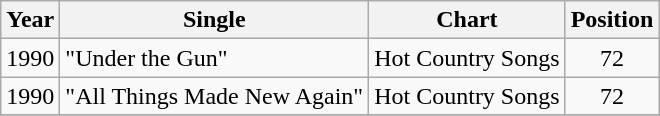<table class="wikitable">
<tr>
<th>Year</th>
<th>Single</th>
<th>Chart</th>
<th>Position</th>
</tr>
<tr>
<td>1990</td>
<td>"Under the Gun"</td>
<td>Hot Country Songs</td>
<td align="center">72</td>
</tr>
<tr>
<td>1990</td>
<td>"All Things Made New Again"</td>
<td>Hot Country Songs</td>
<td align="center">72</td>
</tr>
<tr>
</tr>
</table>
